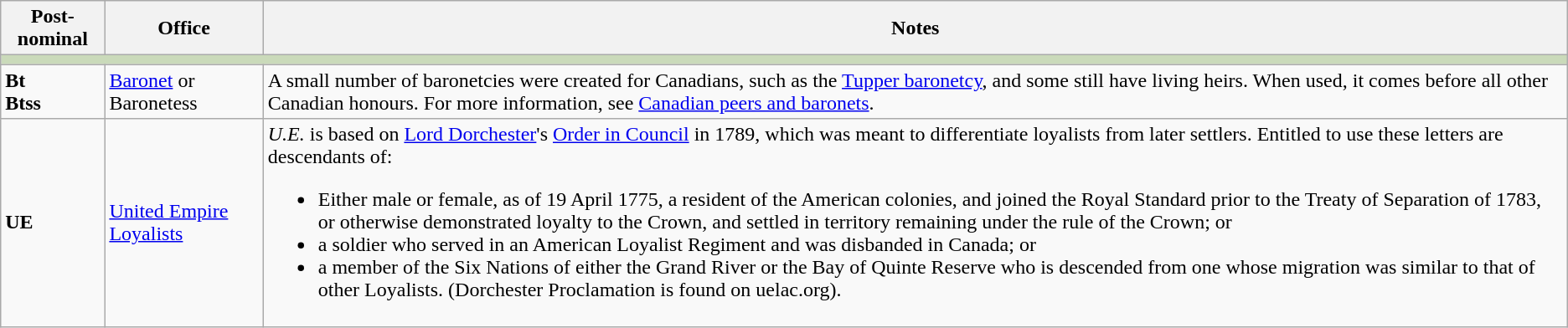<table class="wikitable">
<tr>
<th>Post-nominal</th>
<th>Office</th>
<th>Notes</th>
</tr>
<tr>
<td colspan="3" bgcolor="#CADABA"></td>
</tr>
<tr>
<td><strong>Bt</strong><br><strong>Btss</strong></td>
<td><a href='#'>Baronet</a> or Baronetess</td>
<td>A small number of baronetcies were created for Canadians, such as the <a href='#'>Tupper baronetcy</a>, and some still have living heirs. When used, it comes before all other Canadian honours. For more information, see <a href='#'>Canadian peers and baronets</a>.</td>
</tr>
<tr>
<td><strong>UE</strong></td>
<td><a href='#'>United Empire Loyalists</a></td>
<td><em>U.E.</em> is based on <a href='#'>Lord Dorchester</a>'s <a href='#'>Order in Council</a> in 1789, which was meant to differentiate loyalists from later settlers. Entitled to use these letters are descendants of:<br><ul><li>Either male or female, as of 19 April 1775, a resident of the American colonies, and joined the Royal Standard prior to the Treaty of Separation of 1783, or otherwise demonstrated loyalty to the Crown, and settled in territory remaining under the rule of the Crown; or</li><li>a soldier who served in an American Loyalist Regiment and was disbanded in Canada; or</li><li>a member of the Six Nations of either the Grand River or the Bay of Quinte Reserve who is descended from one whose migration was similar to that of other Loyalists. (Dorchester Proclamation is found on uelac.org).</li></ul></td>
</tr>
</table>
